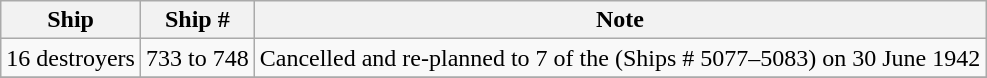<table class="wikitable">
<tr>
<th><strong>Ship</strong></th>
<th><strong>Ship #</strong></th>
<th><strong>Note</strong></th>
</tr>
<tr>
<td>16 destroyers</td>
<td>733 to 748</td>
<td>Cancelled and re-planned to 7 of the  (Ships # 5077–5083) on 30 June 1942</td>
</tr>
<tr>
</tr>
</table>
